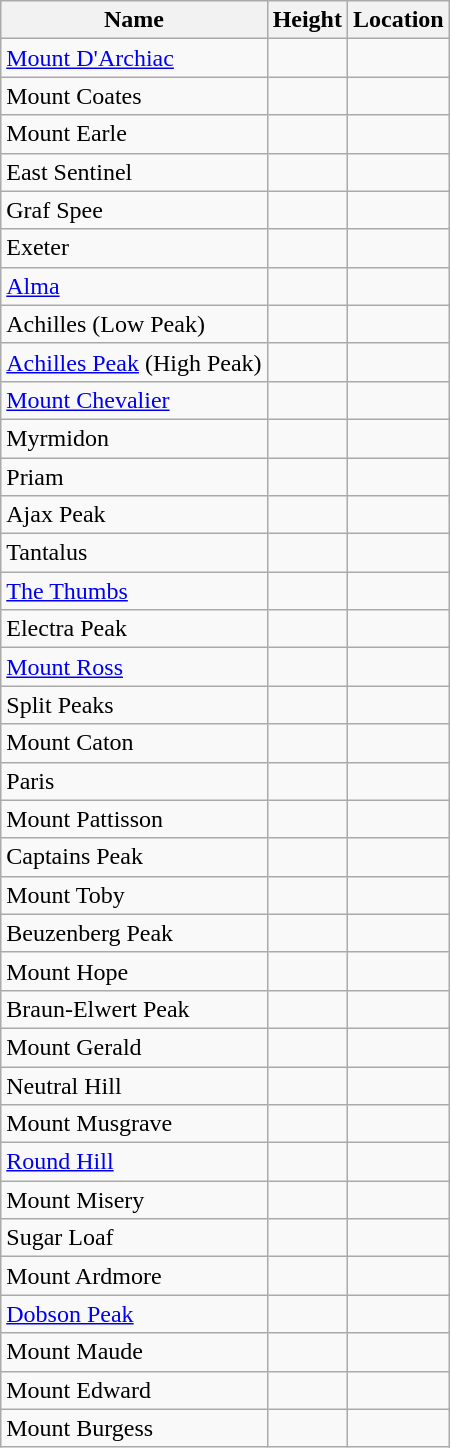<table class="wikitable sortable">
<tr>
<th>Name</th>
<th>Height</th>
<th>Location</th>
</tr>
<tr>
<td><a href='#'>Mount D'Archiac</a></td>
<td></td>
<td></td>
</tr>
<tr>
<td>Mount Coates</td>
<td></td>
<td></td>
</tr>
<tr>
<td>Mount Earle</td>
<td></td>
<td></td>
</tr>
<tr>
<td>East Sentinel</td>
<td></td>
<td></td>
</tr>
<tr>
<td>Graf Spee</td>
<td></td>
<td></td>
</tr>
<tr>
<td>Exeter</td>
<td></td>
<td></td>
</tr>
<tr>
<td><a href='#'>Alma</a></td>
<td></td>
<td></td>
</tr>
<tr>
<td>Achilles (Low Peak)</td>
<td></td>
<td></td>
</tr>
<tr>
<td><a href='#'>Achilles Peak</a> (High Peak)</td>
<td></td>
<td></td>
</tr>
<tr>
<td><a href='#'>Mount Chevalier</a></td>
<td></td>
<td></td>
</tr>
<tr>
<td>Myrmidon</td>
<td></td>
<td></td>
</tr>
<tr>
<td>Priam</td>
<td></td>
<td></td>
</tr>
<tr>
<td>Ajax Peak</td>
<td></td>
<td></td>
</tr>
<tr>
<td>Tantalus</td>
<td></td>
<td></td>
</tr>
<tr>
<td><a href='#'>The Thumbs</a></td>
<td></td>
<td></td>
</tr>
<tr>
<td>Electra Peak</td>
<td></td>
<td></td>
</tr>
<tr>
<td><a href='#'>Mount Ross</a></td>
<td></td>
<td></td>
</tr>
<tr>
<td>Split Peaks</td>
<td></td>
<td></td>
</tr>
<tr>
<td>Mount Caton</td>
<td></td>
<td></td>
</tr>
<tr>
<td>Paris</td>
<td></td>
<td></td>
</tr>
<tr>
<td>Mount Pattisson</td>
<td></td>
<td></td>
</tr>
<tr>
<td>Captains Peak</td>
<td></td>
<td></td>
</tr>
<tr>
<td>Mount Toby</td>
<td></td>
<td></td>
</tr>
<tr>
<td>Beuzenberg Peak</td>
<td></td>
<td></td>
</tr>
<tr>
<td>Mount Hope</td>
<td></td>
<td></td>
</tr>
<tr>
<td>Braun-Elwert Peak</td>
<td></td>
<td></td>
</tr>
<tr>
<td>Mount Gerald</td>
<td></td>
<td></td>
</tr>
<tr>
<td>Neutral Hill</td>
<td></td>
<td></td>
</tr>
<tr>
<td>Mount Musgrave</td>
<td></td>
<td></td>
</tr>
<tr>
<td><a href='#'>Round Hill</a></td>
<td></td>
<td></td>
</tr>
<tr>
<td>Mount Misery</td>
<td></td>
<td></td>
</tr>
<tr>
<td>Sugar Loaf</td>
<td></td>
<td></td>
</tr>
<tr>
<td>Mount Ardmore</td>
<td></td>
<td></td>
</tr>
<tr>
<td><a href='#'>Dobson Peak</a></td>
<td></td>
<td></td>
</tr>
<tr>
<td>Mount Maude</td>
<td></td>
<td></td>
</tr>
<tr>
<td>Mount Edward</td>
<td></td>
<td></td>
</tr>
<tr>
<td>Mount Burgess</td>
<td></td>
<td></td>
</tr>
</table>
